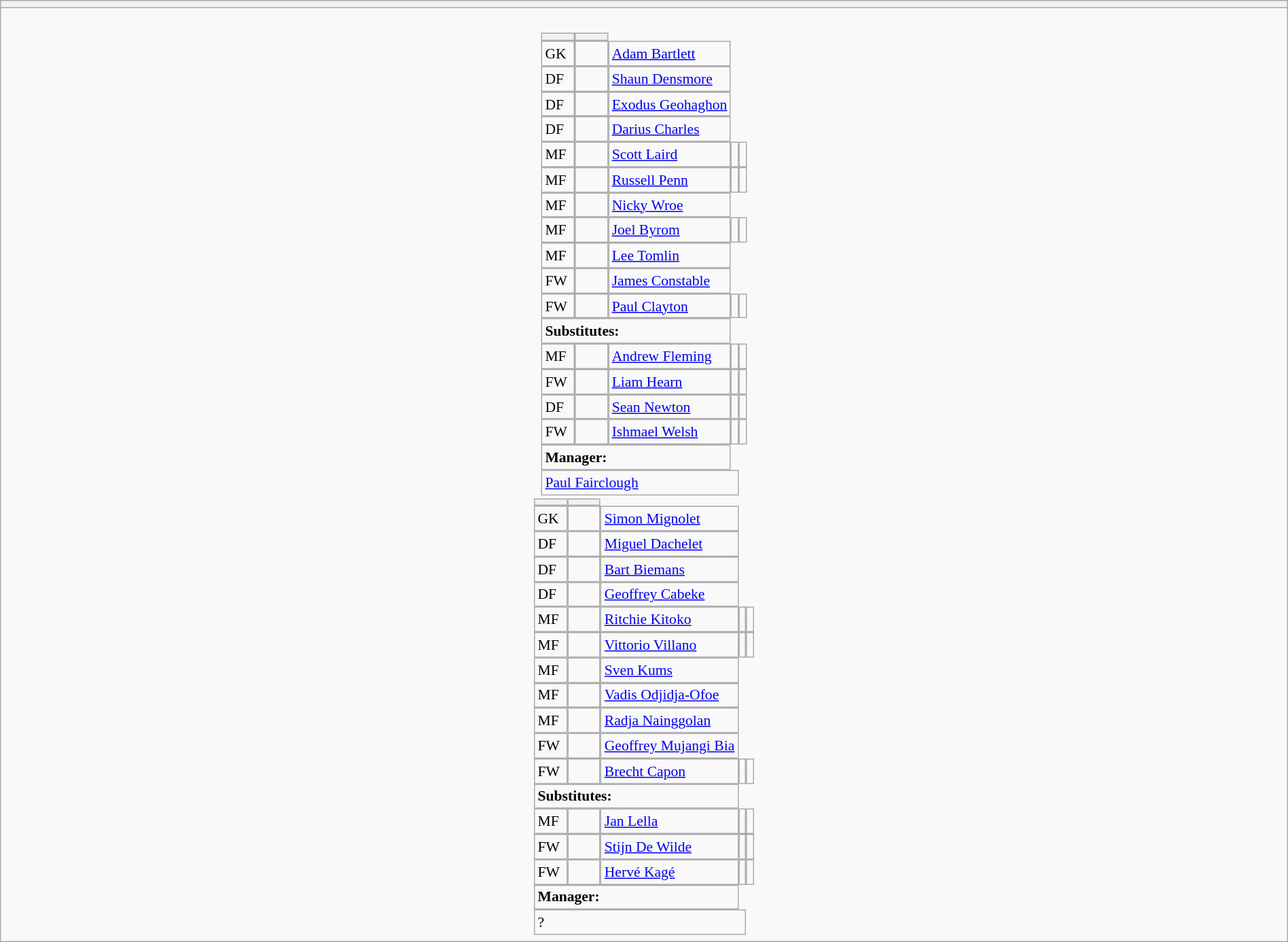<table style="width:100%" class="wikitable collapsible collapsed">
<tr>
<th></th>
</tr>
<tr>
<td><br>






<table style="font-size:90%; margin:0.2em auto;" cellspacing="0" cellpadding="0">
<tr>
<th width="25"></th>
<th width="25"></th>
</tr>
<tr>
<td>GK</td>
<td><strong> </strong></td>
<td><a href='#'>Adam Bartlett</a></td>
</tr>
<tr>
<td>DF</td>
<td><strong> </strong></td>
<td><a href='#'>Shaun Densmore</a></td>
</tr>
<tr>
<td>DF</td>
<td><strong> </strong></td>
<td><a href='#'>Exodus Geohaghon</a></td>
</tr>
<tr>
<td>DF</td>
<td><strong> </strong></td>
<td><a href='#'>Darius Charles</a></td>
</tr>
<tr>
<td>MF</td>
<td><strong> </strong></td>
<td><a href='#'>Scott Laird</a></td>
<td></td>
<td></td>
</tr>
<tr>
<td>MF</td>
<td><strong> </strong></td>
<td><a href='#'>Russell Penn</a></td>
<td></td>
<td></td>
</tr>
<tr>
<td>MF</td>
<td><strong> </strong></td>
<td><a href='#'>Nicky Wroe</a></td>
</tr>
<tr>
<td>MF</td>
<td><strong> </strong></td>
<td><a href='#'>Joel Byrom</a></td>
<td></td>
<td></td>
</tr>
<tr>
<td>MF</td>
<td><strong> </strong></td>
<td><a href='#'>Lee Tomlin</a></td>
</tr>
<tr>
<td>FW</td>
<td><strong> </strong></td>
<td><a href='#'>James Constable</a></td>
</tr>
<tr>
<td>FW</td>
<td><strong> </strong></td>
<td><a href='#'>Paul Clayton</a></td>
<td></td>
<td></td>
</tr>
<tr>
<td colspan=3><strong>Substitutes:</strong></td>
</tr>
<tr>
<td>MF</td>
<td><strong> </strong></td>
<td><a href='#'>Andrew Fleming</a></td>
<td></td>
<td></td>
</tr>
<tr>
<td>FW</td>
<td><strong> </strong></td>
<td><a href='#'>Liam Hearn</a></td>
<td></td>
<td></td>
</tr>
<tr>
<td>DF</td>
<td><strong> </strong></td>
<td><a href='#'>Sean Newton</a></td>
<td></td>
<td></td>
</tr>
<tr>
<td>FW</td>
<td><strong> </strong></td>
<td><a href='#'>Ishmael Welsh</a></td>
<td></td>
<td></td>
</tr>
<tr>
<td colspan=3><strong>Manager:</strong></td>
</tr>
<tr>
<td colspan=4> <a href='#'>Paul Fairclough</a></td>
</tr>
</table>
<table cellspacing="0" cellpadding="0" style="font-size:90%; margin:0.2em auto;">
<tr>
<th width="25"></th>
<th width="25"></th>
</tr>
<tr>
<td>GK</td>
<td><strong> </strong></td>
<td><a href='#'>Simon Mignolet</a></td>
</tr>
<tr>
<td>DF</td>
<td><strong> </strong></td>
<td><a href='#'>Miguel Dachelet</a></td>
</tr>
<tr>
<td>DF</td>
<td><strong> </strong></td>
<td><a href='#'>Bart Biemans</a></td>
</tr>
<tr>
<td>DF</td>
<td><strong> </strong></td>
<td><a href='#'>Geoffrey Cabeke</a></td>
</tr>
<tr>
<td>MF</td>
<td><strong> </strong></td>
<td><a href='#'>Ritchie Kitoko</a></td>
<td></td>
<td></td>
</tr>
<tr>
<td>MF</td>
<td><strong> </strong></td>
<td><a href='#'>Vittorio Villano</a></td>
<td></td>
<td></td>
</tr>
<tr>
<td>MF</td>
<td><strong> </strong></td>
<td><a href='#'>Sven Kums</a></td>
</tr>
<tr>
<td>MF</td>
<td><strong> </strong></td>
<td><a href='#'>Vadis Odjidja-Ofoe</a></td>
</tr>
<tr>
<td>MF</td>
<td><strong> </strong></td>
<td><a href='#'>Radja Nainggolan</a></td>
</tr>
<tr>
<td>FW</td>
<td><strong> </strong></td>
<td><a href='#'>Geoffrey Mujangi Bia</a></td>
</tr>
<tr>
<td>FW</td>
<td><strong> </strong></td>
<td><a href='#'>Brecht Capon</a></td>
<td></td>
<td></td>
</tr>
<tr>
<td colspan=3><strong>Substitutes:</strong></td>
</tr>
<tr>
<td>MF</td>
<td><strong> </strong></td>
<td><a href='#'>Jan Lella</a></td>
<td></td>
<td></td>
</tr>
<tr>
<td>FW</td>
<td><strong> </strong></td>
<td><a href='#'>Stijn De Wilde</a></td>
<td></td>
<td></td>
</tr>
<tr>
<td>FW</td>
<td><strong> </strong></td>
<td><a href='#'>Hervé Kagé</a></td>
<td></td>
<td></td>
</tr>
<tr>
<td colspan=3><strong>Manager:</strong></td>
</tr>
<tr>
<td colspan=4> ?</td>
</tr>
</table>
</td>
</tr>
</table>
